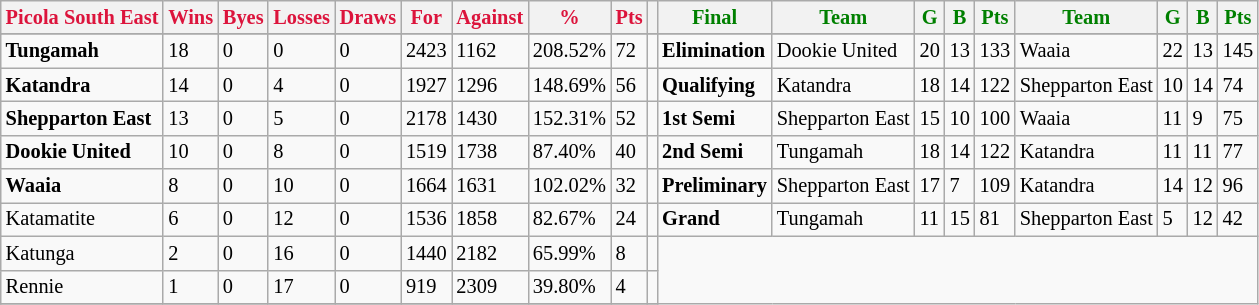<table style="font-size: 85%; text-align: left;" class="wikitable">
<tr>
<th style="color:crimson">Picola South East</th>
<th style="color:crimson">Wins</th>
<th style="color:crimson">Byes</th>
<th style="color:crimson">Losses</th>
<th style="color:crimson">Draws</th>
<th style="color:crimson">For</th>
<th style="color:crimson">Against</th>
<th style="color:crimson">%</th>
<th style="color:crimson">Pts</th>
<th></th>
<th style="color:green">Final</th>
<th style="color:green">Team</th>
<th style="color:green">G</th>
<th style="color:green">B</th>
<th style="color:green">Pts</th>
<th style="color:green">Team</th>
<th style="color:green">G</th>
<th style="color:green">B</th>
<th style="color:green">Pts</th>
</tr>
<tr>
</tr>
<tr>
</tr>
<tr>
<td><strong>	Tungamah	</strong></td>
<td>18</td>
<td>0</td>
<td>0</td>
<td>0</td>
<td>2423</td>
<td>1162</td>
<td>208.52%</td>
<td>72</td>
<td></td>
<td><strong>Elimination</strong></td>
<td>Dookie United</td>
<td>20</td>
<td>13</td>
<td>133</td>
<td>Waaia</td>
<td>22</td>
<td>13</td>
<td>145</td>
</tr>
<tr>
<td><strong>	Katandra	</strong></td>
<td>14</td>
<td>0</td>
<td>4</td>
<td>0</td>
<td>1927</td>
<td>1296</td>
<td>148.69%</td>
<td>56</td>
<td></td>
<td><strong>Qualifying</strong></td>
<td>Katandra</td>
<td>18</td>
<td>14</td>
<td>122</td>
<td>Shepparton East</td>
<td>10</td>
<td>14</td>
<td>74</td>
</tr>
<tr>
<td><strong>	Shepparton East	</strong></td>
<td>13</td>
<td>0</td>
<td>5</td>
<td>0</td>
<td>2178</td>
<td>1430</td>
<td>152.31%</td>
<td>52</td>
<td></td>
<td><strong>1st Semi</strong></td>
<td>Shepparton East</td>
<td>15</td>
<td>10</td>
<td>100</td>
<td>Waaia</td>
<td>11</td>
<td>9</td>
<td>75</td>
</tr>
<tr>
<td><strong>	Dookie United	</strong></td>
<td>10</td>
<td>0</td>
<td>8</td>
<td>0</td>
<td>1519</td>
<td>1738</td>
<td>87.40%</td>
<td>40</td>
<td></td>
<td><strong>2nd Semi</strong></td>
<td>Tungamah</td>
<td>18</td>
<td>14</td>
<td>122</td>
<td>Katandra</td>
<td>11</td>
<td>11</td>
<td>77</td>
</tr>
<tr>
<td><strong>	Waaia	</strong></td>
<td>8</td>
<td>0</td>
<td>10</td>
<td>0</td>
<td>1664</td>
<td>1631</td>
<td>102.02%</td>
<td>32</td>
<td></td>
<td><strong>Preliminary</strong></td>
<td>Shepparton East</td>
<td>17</td>
<td>7</td>
<td>109</td>
<td>Katandra</td>
<td>14</td>
<td>12</td>
<td>96</td>
</tr>
<tr>
<td>Katamatite</td>
<td>6</td>
<td>0</td>
<td>12</td>
<td>0</td>
<td>1536</td>
<td>1858</td>
<td>82.67%</td>
<td>24</td>
<td></td>
<td><strong>Grand</strong></td>
<td>Tungamah</td>
<td>11</td>
<td>15</td>
<td>81</td>
<td>Shepparton East</td>
<td>5</td>
<td>12</td>
<td>42</td>
</tr>
<tr>
<td>Katunga</td>
<td>2</td>
<td>0</td>
<td>16</td>
<td>0</td>
<td>1440</td>
<td>2182</td>
<td>65.99%</td>
<td>8</td>
<td></td>
</tr>
<tr>
<td>Rennie</td>
<td>1</td>
<td>0</td>
<td>17</td>
<td>0</td>
<td>919</td>
<td>2309</td>
<td>39.80%</td>
<td>4</td>
<td></td>
</tr>
<tr>
</tr>
</table>
